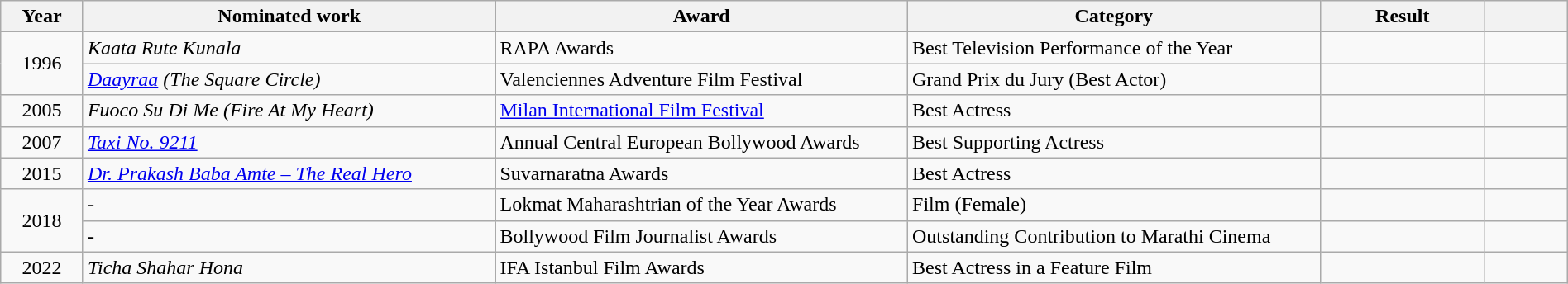<table class="wikitable sortable" width=100%>
<tr>
<th width=5%>Year</th>
<th width=25%>Nominated work</th>
<th width=25%>Award</th>
<th width=25%>Category</th>
<th width=10%>Result</th>
<th width=5%></th>
</tr>
<tr>
<td rowspan="2" style="text-align:center;">1996</td>
<td><em>Kaata Rute Kunala</em></td>
<td>RAPA Awards</td>
<td>Best Television Performance of the Year</td>
<td></td>
<td style="text-align:center;"></td>
</tr>
<tr>
<td><em><a href='#'>Daayraa</a> (The Square Circle)</em></td>
<td>Valenciennes Adventure Film Festival</td>
<td>Grand Prix du Jury (Best Actor)</td>
<td></td>
<td style="text-align:center;"></td>
</tr>
<tr>
<td style="text-align:center;">2005</td>
<td><em>Fuoco Su Di Me (Fire At My Heart)</em></td>
<td><a href='#'>Milan International Film Festival</a></td>
<td>Best Actress</td>
<td></td>
<td style="text-align:center;"></td>
</tr>
<tr>
<td style="text-align:center;">2007</td>
<td><em><a href='#'>Taxi No. 9211</a></em></td>
<td>Annual Central European Bollywood Awards</td>
<td>Best Supporting Actress</td>
<td></td>
<td style="text-align:center;"></td>
</tr>
<tr>
<td style="text-align:center;">2015</td>
<td><em><a href='#'>Dr. Prakash Baba Amte – The Real Hero</a></em></td>
<td>Suvarnaratna Awards</td>
<td>Best Actress</td>
<td></td>
<td style="text-align:center;"></td>
</tr>
<tr>
<td rowspan="2" style="text-align:center;">2018</td>
<td><em>-</em></td>
<td>Lokmat Maharashtrian of the Year Awards</td>
<td>Film (Female)</td>
<td></td>
<td style="text-align:center;"></td>
</tr>
<tr>
<td>-</td>
<td>Bollywood Film Journalist Awards</td>
<td>Outstanding Contribution to Marathi Cinema</td>
<td></td>
<td style="text-align:center;"></td>
</tr>
<tr>
<td style="text-align:center;">2022</td>
<td><em>Ticha Shahar Hona</em></td>
<td>IFA Istanbul Film Awards</td>
<td>Best Actress in a Feature Film</td>
<td></td>
<td style="text-align:center;"></td>
</tr>
</table>
